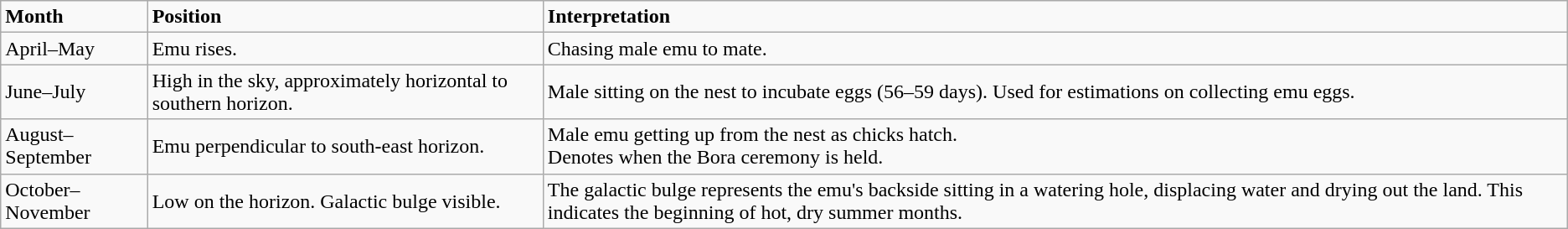<table class="wikitable">
<tr>
<td><strong>Month</strong></td>
<td><strong>Position</strong></td>
<td><strong>Interpretation</strong></td>
</tr>
<tr>
<td>April–May</td>
<td>Emu rises.</td>
<td>Chasing male emu to mate.</td>
</tr>
<tr>
<td>June–July</td>
<td>High in the sky, approximately horizontal to southern horizon.</td>
<td>Male sitting on the nest to incubate eggs (56–59 days). Used for  estimations on collecting emu eggs.</td>
</tr>
<tr>
<td>August–September</td>
<td>Emu perpendicular to south-east horizon.</td>
<td>Male emu getting up from the nest as chicks hatch.<br>Denotes when the Bora ceremony is held.</td>
</tr>
<tr>
<td>October–November</td>
<td>Low on the horizon. Galactic bulge visible.</td>
<td>The galactic bulge represents the emu's backside sitting in a watering  hole, displacing water and drying out the land. This indicates the beginning  of hot, dry summer months.</td>
</tr>
</table>
